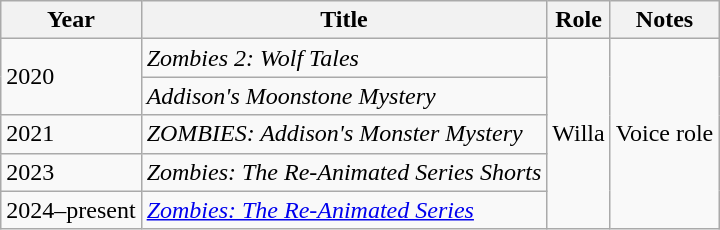<table class="wikitable">
<tr>
<th>Year</th>
<th>Title</th>
<th>Role</th>
<th>Notes</th>
</tr>
<tr>
<td rowspan="2">2020</td>
<td><em>Zombies 2: Wolf Tales</em></td>
<td rowspan="5">Willa</td>
<td rowspan="5">Voice role</td>
</tr>
<tr>
<td><em>Addison's Moonstone Mystery</em></td>
</tr>
<tr>
<td>2021</td>
<td><em>ZOMBIES: Addison's Monster Mystery</em></td>
</tr>
<tr>
<td>2023</td>
<td><em>Zombies: The Re-Animated Series Shorts</em></td>
</tr>
<tr>
<td>2024–present</td>
<td><em><a href='#'>Zombies: The Re-Animated Series</a></em></td>
</tr>
</table>
